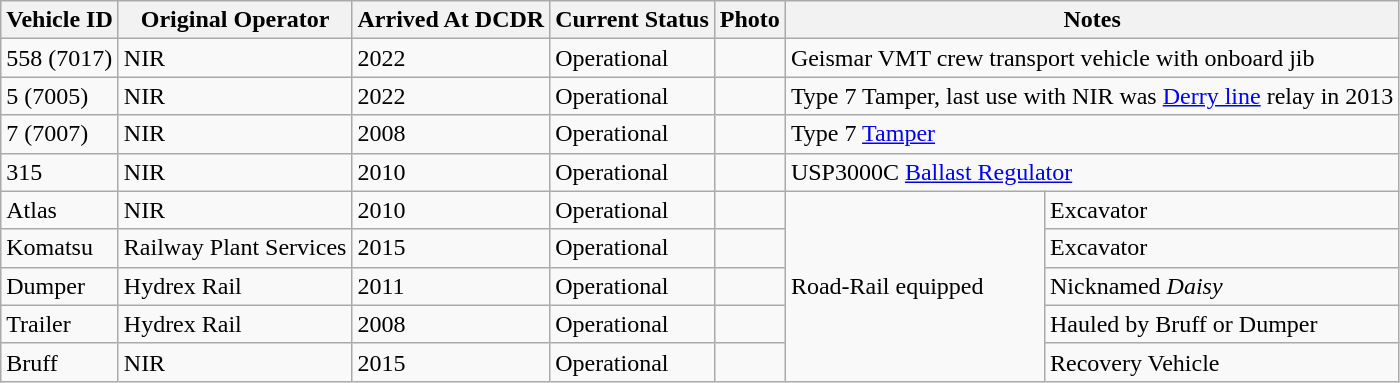<table class="wikitable sortable mw-collapsible mw-collapsed">
<tr>
<th scope="col">Vehicle ID</th>
<th scope="col">Original Operator</th>
<th>Arrived At DCDR</th>
<th scope="col">Current Status</th>
<th>Photo</th>
<th colspan="2" scope="col">Notes</th>
</tr>
<tr>
<td>558 (7017)</td>
<td>NIR</td>
<td>2022</td>
<td>Operational</td>
<td></td>
<td colspan="2">Geismar VMT crew transport vehicle with onboard jib</td>
</tr>
<tr>
<td>5 (7005)</td>
<td>NIR</td>
<td>2022</td>
<td>Operational</td>
<td></td>
<td colspan="2">Type 7 Tamper, last use with NIR was <a href='#'>Derry line</a> relay in 2013</td>
</tr>
<tr>
<td>7 (7007)</td>
<td>NIR</td>
<td>2008</td>
<td>Operational</td>
<td></td>
<td colspan="2">Type 7 <a href='#'>Tamper</a></td>
</tr>
<tr>
<td>315</td>
<td>NIR</td>
<td>2010</td>
<td>Operational</td>
<td></td>
<td colspan="2">USP3000C <a href='#'>Ballast Regulator</a></td>
</tr>
<tr>
<td>Atlas</td>
<td>NIR</td>
<td>2010</td>
<td>Operational</td>
<td></td>
<td rowspan="5">Road-Rail equipped</td>
<td>Excavator</td>
</tr>
<tr>
<td>Komatsu</td>
<td>Railway Plant Services</td>
<td>2015</td>
<td>Operational</td>
<td></td>
<td>Excavator</td>
</tr>
<tr>
<td>Dumper</td>
<td>Hydrex Rail</td>
<td>2011</td>
<td>Operational</td>
<td></td>
<td>Nicknamed <em>Daisy</em></td>
</tr>
<tr>
<td>Trailer</td>
<td>Hydrex Rail</td>
<td>2008</td>
<td>Operational</td>
<td></td>
<td>Hauled by Bruff or Dumper</td>
</tr>
<tr>
<td>Bruff</td>
<td>NIR</td>
<td>2015</td>
<td>Operational</td>
<td></td>
<td>Recovery Vehicle</td>
</tr>
</table>
